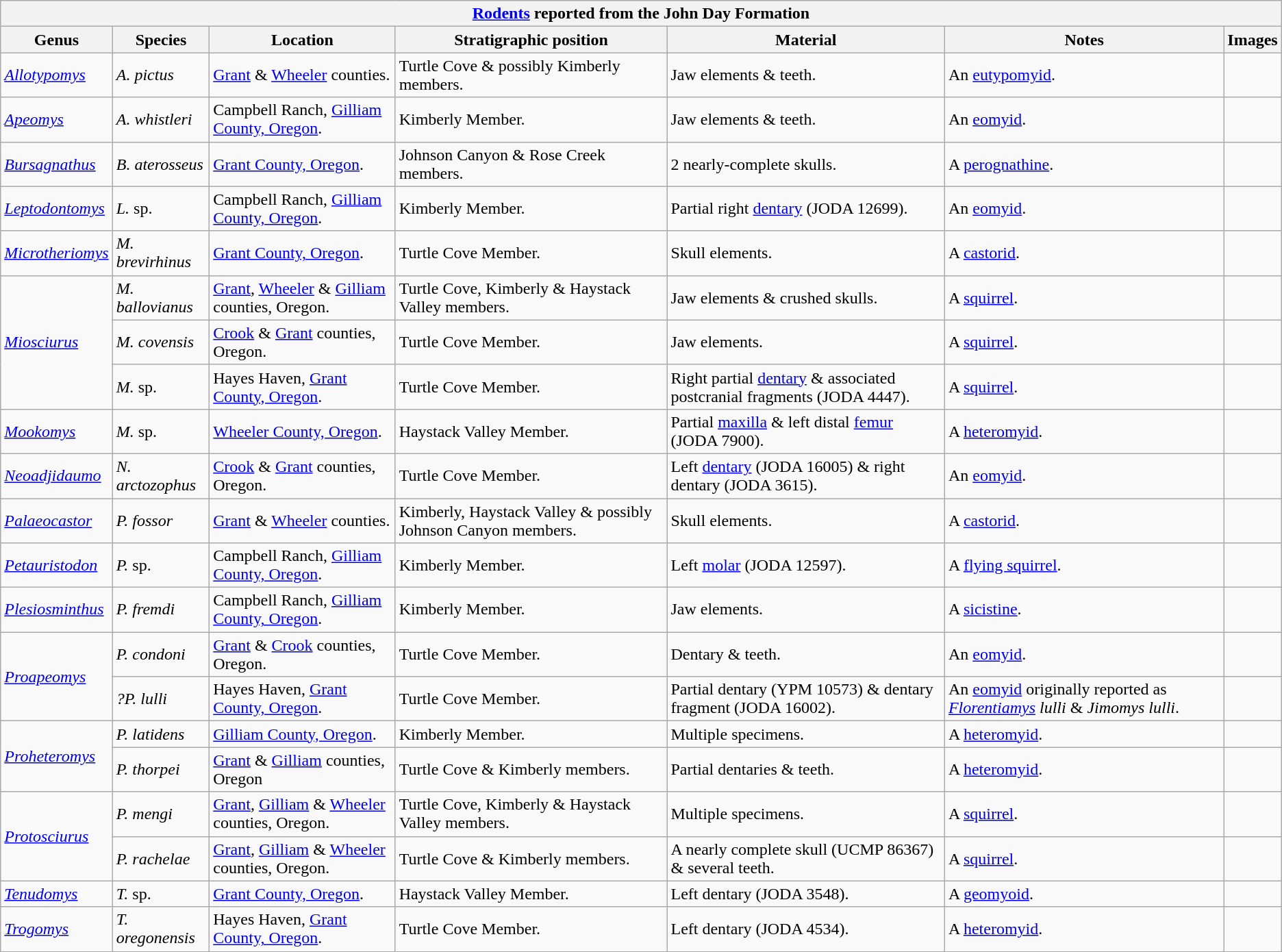<table class="wikitable" align="center">
<tr>
<th colspan="7" align="center"><strong><a href='#'>Rodents</a> reported from the John Day Formation</strong></th>
</tr>
<tr>
<th>Genus</th>
<th>Species</th>
<th>Location</th>
<th><strong>Stratigraphic position</strong></th>
<th><strong>Material</strong></th>
<th>Notes</th>
<th>Images</th>
</tr>
<tr>
<td><em><a href='#'>Allotypomys</a></em></td>
<td><em>A. pictus</em></td>
<td><a href='#'>Grant</a> & <a href='#'>Wheeler</a> counties.</td>
<td>Turtle Cove & possibly Kimberly members.</td>
<td>Jaw elements & teeth.</td>
<td>An <a href='#'>eutypomyid</a>.</td>
<td></td>
</tr>
<tr>
<td><em><a href='#'>Apeomys</a></em></td>
<td><em>A. whistleri</em></td>
<td>Campbell Ranch, <a href='#'>Gilliam County, Oregon</a>.</td>
<td>Kimberly Member.</td>
<td>Jaw elements & teeth.</td>
<td>An <a href='#'>eomyid</a>.</td>
<td></td>
</tr>
<tr>
<td><em><a href='#'>Bursagnathus</a></em></td>
<td><em>B. aterosseus</em></td>
<td><a href='#'>Grant County, Oregon</a>.</td>
<td>Johnson Canyon & Rose Creek members.</td>
<td>2 nearly-complete skulls.</td>
<td>A <a href='#'>perognathine</a>.</td>
<td></td>
</tr>
<tr>
<td><em><a href='#'>Leptodontomys</a></em></td>
<td><em>L.</em> sp.</td>
<td>Campbell Ranch, <a href='#'>Gilliam County, Oregon</a>.</td>
<td>Kimberly Member.</td>
<td>Partial right <a href='#'>dentary</a> (JODA 12699).</td>
<td>An <a href='#'>eomyid</a>.</td>
<td></td>
</tr>
<tr>
<td><em><a href='#'>Microtheriomys</a></em></td>
<td><em>M. brevirhinus</em></td>
<td><a href='#'>Grant County, Oregon</a>.</td>
<td>Turtle Cove Member.</td>
<td>Skull elements.</td>
<td>A <a href='#'>castorid</a>.</td>
<td></td>
</tr>
<tr>
<td rowspan="3"><em><a href='#'>Miosciurus</a></em></td>
<td><em>M. ballovianus</em></td>
<td><a href='#'>Grant</a>, <a href='#'>Wheeler</a> & <a href='#'>Gilliam</a> counties, Oregon.</td>
<td>Turtle Cove, Kimberly & Haystack Valley members.</td>
<td>Jaw elements & crushed skulls.</td>
<td>A <a href='#'>squirrel</a>.</td>
<td></td>
</tr>
<tr>
<td><em>M. covensis</em></td>
<td><a href='#'>Crook</a> & <a href='#'>Grant</a> counties, Oregon.</td>
<td>Turtle Cove Member.</td>
<td>Jaw elements.</td>
<td>A <a href='#'>squirrel</a>.</td>
<td></td>
</tr>
<tr>
<td><em>M.</em> sp.</td>
<td>Hayes Haven, <a href='#'>Grant County, Oregon</a>.</td>
<td>Turtle Cove Member.</td>
<td>Right partial <a href='#'>dentary</a> & associated postcranial fragments (JODA 4447).</td>
<td>A <a href='#'>squirrel</a>.</td>
<td></td>
</tr>
<tr>
<td><em><a href='#'>Mookomys</a></em></td>
<td><em>M.</em> sp.</td>
<td><a href='#'>Wheeler County, Oregon</a>.</td>
<td>Haystack Valley Member.</td>
<td>Partial <a href='#'>maxilla</a> & left distal <a href='#'>femur</a> (JODA 7900).</td>
<td>A <a href='#'>heteromyid</a>.</td>
<td></td>
</tr>
<tr>
<td><em><a href='#'>Neoadjidaumo</a></em></td>
<td><em>N. arctozophus</em></td>
<td><a href='#'>Crook</a> & <a href='#'>Grant</a> counties, Oregon.</td>
<td>Turtle Cove Member.</td>
<td>Left <a href='#'>dentary</a> (JODA 16005) & right dentary (JODA 3615).</td>
<td>An <a href='#'>eomyid</a>.</td>
<td></td>
</tr>
<tr>
<td><em><a href='#'>Palaeocastor</a></em></td>
<td><em>P. fossor</em></td>
<td><a href='#'>Grant</a> & <a href='#'>Wheeler</a> counties.</td>
<td>Kimberly, Haystack Valley & possibly Johnson Canyon members.</td>
<td>Skull elements.</td>
<td>A <a href='#'>castorid</a>.</td>
<td></td>
</tr>
<tr>
<td><em><a href='#'>Petauristodon</a></em></td>
<td><em>P.</em> sp.</td>
<td>Campbell Ranch, <a href='#'>Gilliam County, Oregon</a>.</td>
<td>Kimberly Member.</td>
<td>Left <a href='#'>molar</a> (JODA 12597).</td>
<td>A <a href='#'>flying squirrel</a>.</td>
<td></td>
</tr>
<tr>
<td><em><a href='#'>Plesiosminthus</a></em></td>
<td><em>P. fremdi</em></td>
<td>Campbell Ranch, <a href='#'>Gilliam County, Oregon</a>.</td>
<td>Kimberly Member.</td>
<td>Jaw elements.</td>
<td>A <a href='#'>sicistine</a>.</td>
<td></td>
</tr>
<tr>
<td rowspan="2"><em><a href='#'>Proapeomys</a></em></td>
<td><em>P. condoni</em></td>
<td><a href='#'>Grant</a> & <a href='#'>Crook</a> counties, Oregon.</td>
<td>Turtle Cove Member.</td>
<td>Dentary & teeth.</td>
<td>An <a href='#'>eomyid</a>.</td>
<td></td>
</tr>
<tr>
<td><em>?P. lulli</em></td>
<td>Hayes Haven, <a href='#'>Grant County, Oregon</a>.</td>
<td>Turtle Cove Member.</td>
<td>Partial dentary (YPM 10573) & dentary fragment (JODA 16002).</td>
<td>An <a href='#'>eomyid</a> originally reported as <em><a href='#'>Florentiamys</a> lulli</em> & <em>Jimomys lulli</em>.</td>
<td></td>
</tr>
<tr>
<td rowspan="2"><em><a href='#'>Proheteromys</a></em></td>
<td><em>P. latidens</em></td>
<td><a href='#'>Gilliam County, Oregon</a>.</td>
<td>Kimberly Member.</td>
<td>Multiple specimens.</td>
<td>A <a href='#'>heteromyid</a>.</td>
<td></td>
</tr>
<tr>
<td><em>P. thorpei</em></td>
<td><a href='#'>Grant</a> & <a href='#'>Gilliam</a> counties, Oregon </td>
<td>Turtle Cove & Kimberly members.</td>
<td>Partial dentaries & teeth.</td>
<td>A <a href='#'>heteromyid</a>.</td>
<td></td>
</tr>
<tr>
<td rowspan="2"><em><a href='#'>Protosciurus</a></em></td>
<td><em>P. mengi</em></td>
<td><a href='#'>Grant</a>, <a href='#'>Gilliam</a> & <a href='#'>Wheeler</a> counties, Oregon.</td>
<td>Turtle Cove, Kimberly & Haystack Valley members.</td>
<td>Multiple specimens.</td>
<td>A <a href='#'>squirrel</a>.</td>
<td></td>
</tr>
<tr>
<td><em>P. rachelae</em></td>
<td><a href='#'>Grant</a>, <a href='#'>Gilliam</a> & <a href='#'>Wheeler</a> counties, Oregon.</td>
<td>Turtle Cove & Kimberly members.</td>
<td>A nearly complete skull (UCMP 86367) & several teeth.</td>
<td>A <a href='#'>squirrel</a>.</td>
<td></td>
</tr>
<tr>
<td><em><a href='#'>Tenudomys</a></em></td>
<td><em>T.</em> sp.</td>
<td><a href='#'>Grant County, Oregon</a>.</td>
<td>Haystack Valley Member.</td>
<td>Left dentary (JODA 3548).</td>
<td>A <a href='#'>geomyoid</a>.</td>
<td></td>
</tr>
<tr>
<td><em><a href='#'>Trogomys</a></em></td>
<td><em>T. oregonensis</em></td>
<td>Hayes Haven, <a href='#'>Grant County, Oregon</a>.</td>
<td>Turtle Cove Member.</td>
<td>Left dentary (JODA 4534).</td>
<td>A <a href='#'>heteromyid</a>.</td>
<td></td>
</tr>
</table>
